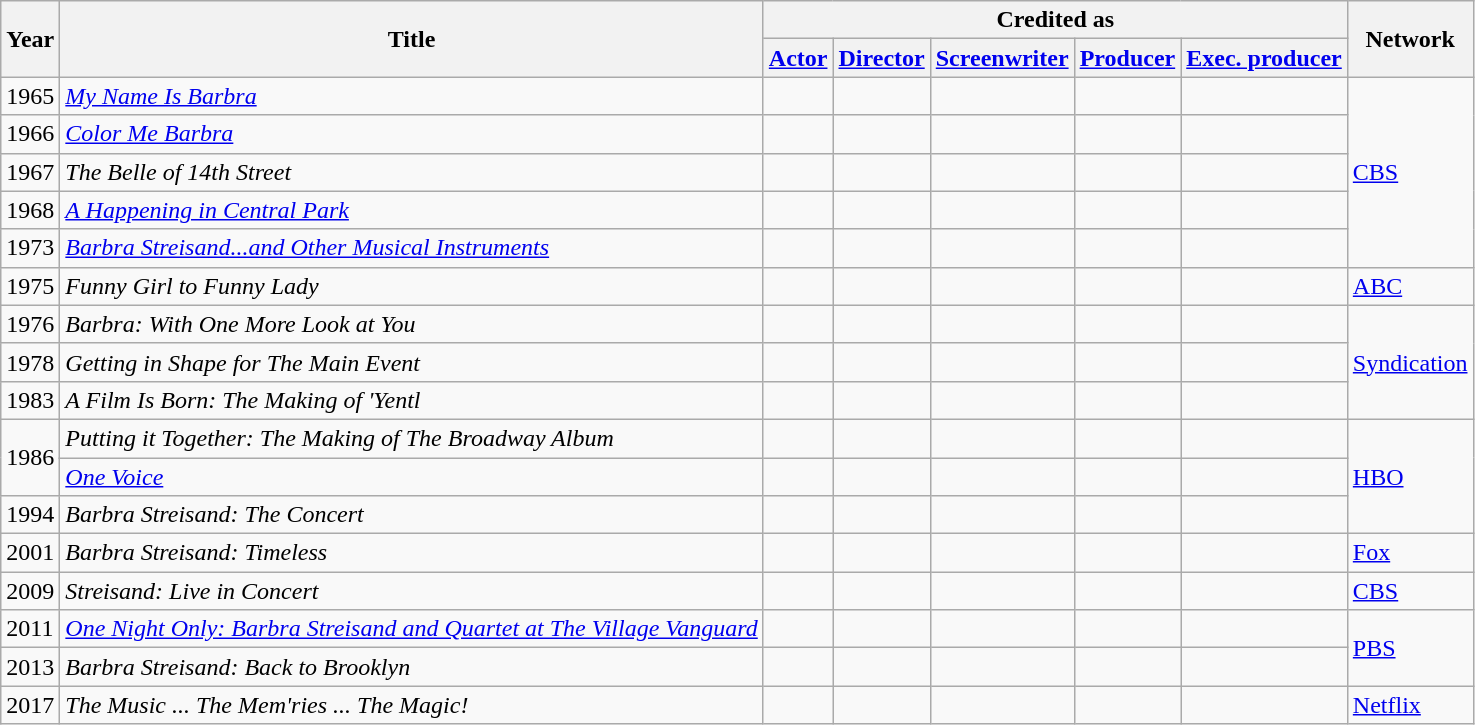<table class="wikitable plainrowheaders sortable">
<tr>
<th rowspan="2" scope="col">Year</th>
<th rowspan="2" scope="col">Title</th>
<th colspan="5" scope="col">Credited as</th>
<th rowspan="2" scope="col" class="unsortable">Network</th>
</tr>
<tr>
<th><a href='#'>Actor</a></th>
<th><a href='#'>Director</a></th>
<th><a href='#'>Screenwriter</a></th>
<th><a href='#'>Producer</a></th>
<th><a href='#'>Exec. producer</a></th>
</tr>
<tr>
<td>1965</td>
<td><em><a href='#'>My Name Is Barbra</a></em></td>
<td></td>
<td></td>
<td></td>
<td></td>
<td></td>
<td rowspan="5"><a href='#'>CBS</a></td>
</tr>
<tr>
<td>1966</td>
<td><em><a href='#'>Color Me Barbra</a></em></td>
<td></td>
<td></td>
<td></td>
<td></td>
<td></td>
</tr>
<tr>
<td>1967</td>
<td><em>The Belle of 14th Street</em></td>
<td></td>
<td></td>
<td></td>
<td></td>
<td></td>
</tr>
<tr>
<td>1968</td>
<td><em><a href='#'>A Happening in Central Park</a></em></td>
<td></td>
<td></td>
<td></td>
<td></td>
<td></td>
</tr>
<tr>
<td>1973</td>
<td><em><a href='#'>Barbra Streisand...and Other Musical Instruments</a></em></td>
<td></td>
<td></td>
<td></td>
<td></td>
<td></td>
</tr>
<tr>
<td>1975</td>
<td><em>Funny Girl to Funny Lady</em></td>
<td></td>
<td></td>
<td></td>
<td></td>
<td></td>
<td><a href='#'>ABC</a></td>
</tr>
<tr>
<td>1976</td>
<td><em>Barbra: With One More Look at You</em></td>
<td></td>
<td></td>
<td></td>
<td></td>
<td></td>
<td rowspan="3"><a href='#'>Syndication</a></td>
</tr>
<tr>
<td>1978</td>
<td><em>Getting in Shape for The Main Event</em></td>
<td></td>
<td></td>
<td></td>
<td></td>
<td></td>
</tr>
<tr>
<td>1983</td>
<td><em>A Film Is Born: The Making of 'Yentl</em></td>
<td></td>
<td></td>
<td></td>
<td></td>
<td></td>
</tr>
<tr>
<td rowspan="2">1986</td>
<td><em>Putting it Together: The Making of The Broadway Album</em></td>
<td></td>
<td></td>
<td></td>
<td></td>
<td></td>
<td rowspan="3"><a href='#'>HBO</a></td>
</tr>
<tr>
<td><em><a href='#'>One Voice</a></em></td>
<td></td>
<td></td>
<td></td>
<td></td>
<td></td>
</tr>
<tr>
<td>1994</td>
<td><em>Barbra Streisand: The Concert</em></td>
<td></td>
<td></td>
<td></td>
<td></td>
<td></td>
</tr>
<tr>
<td>2001</td>
<td><em>Barbra Streisand: Timeless</em></td>
<td></td>
<td></td>
<td></td>
<td></td>
<td></td>
<td><a href='#'>Fox</a></td>
</tr>
<tr>
<td>2009</td>
<td><em>Streisand: Live in Concert</em></td>
<td></td>
<td></td>
<td></td>
<td></td>
<td></td>
<td><a href='#'>CBS</a></td>
</tr>
<tr>
<td>2011</td>
<td><em><a href='#'>One Night Only: Barbra Streisand and Quartet at The Village Vanguard</a></em></td>
<td></td>
<td></td>
<td></td>
<td></td>
<td></td>
<td rowspan="2"><a href='#'>PBS</a></td>
</tr>
<tr>
<td>2013</td>
<td><em>Barbra Streisand: Back to Brooklyn</em></td>
<td></td>
<td></td>
<td></td>
<td></td>
<td></td>
</tr>
<tr>
<td>2017</td>
<td><em>The Music ... The Mem'ries ... The Magic!</em></td>
<td></td>
<td></td>
<td></td>
<td></td>
<td></td>
<td><a href='#'>Netflix</a></td>
</tr>
</table>
